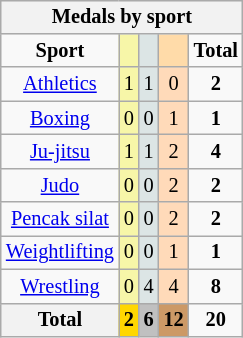<table class=wikitable style="font-size:85%; float:right;text-align:center">
<tr bgcolor=EFEFEF>
<th colspan=7><strong>Medals by sport</strong></th>
</tr>
<tr>
<td><strong>Sport</strong></td>
<td bgcolor=F7F6A8></td>
<td bgcolor=DCE5E5></td>
<td bgcolor=FFDBA9></td>
<td><strong>Total</strong></td>
</tr>
<tr>
<td><a href='#'>Athletics</a></td>
<td bgcolor=F7F6A8>1</td>
<td bgcolor=DCE5E5>1</td>
<td bgcolor=FFDAB9>0</td>
<td><strong>2</strong></td>
</tr>
<tr>
<td><a href='#'>Boxing</a></td>
<td bgcolor=F7F6A8>0</td>
<td bgcolor=DCE5E5>0</td>
<td bgcolor=FFDAB9>1</td>
<td><strong>1</strong></td>
</tr>
<tr>
<td><a href='#'>Ju-jitsu</a></td>
<td bgcolor=F7F6A8>1</td>
<td bgcolor=DCE5E5>1</td>
<td bgcolor=FFDAB9>2</td>
<td><strong>4</strong></td>
</tr>
<tr>
<td><a href='#'>Judo</a></td>
<td bgcolor=F7F6A8>0</td>
<td bgcolor=DCE5E5>0</td>
<td bgcolor=FFDAB9>2</td>
<td><strong>2</strong></td>
</tr>
<tr>
<td><a href='#'>Pencak silat</a></td>
<td bgcolor=F7F6A8>0</td>
<td bgcolor=DCE5E5>0</td>
<td bgcolor=FFDAB9>2</td>
<td><strong>2</strong></td>
</tr>
<tr>
<td><a href='#'>Weightlifting</a></td>
<td bgcolor=F7F6A8>0</td>
<td bgcolor=DCE5E5>0</td>
<td bgcolor=FFDAB9>1</td>
<td><strong>1</strong></td>
</tr>
<tr>
<td><a href='#'>Wrestling</a></td>
<td bgcolor=F7F6A8>0</td>
<td bgcolor=DCE5E5>4</td>
<td bgcolor=FFDAB9>4</td>
<td><strong>8</strong></td>
</tr>
<tr>
<th><strong>Total</strong></th>
<td style="background:gold;"><strong>2</strong></td>
<td style="background:silver;"><strong>6</strong></td>
<td style="background:#c96;"><strong>12</strong></td>
<td><strong>20</strong></td>
</tr>
</table>
